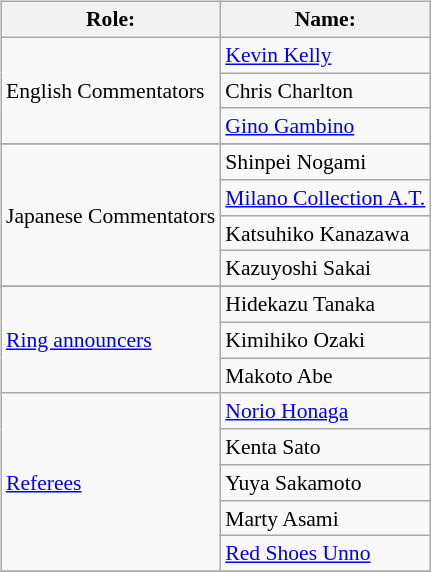<table class=wikitable style="font-size:90%; margin: 0.5em 0 0.5em 1em; float: right; clear: right;">
<tr>
<th>Role:</th>
<th>Name:</th>
</tr>
<tr>
<td rowspan=3>English Commentators</td>
<td><a href='#'>Kevin Kelly</a></td>
</tr>
<tr>
<td>Chris Charlton</td>
</tr>
<tr>
<td><a href='#'>Gino Gambino</a></td>
</tr>
<tr>
</tr>
<tr>
<td rowspan=4>Japanese Commentators</td>
<td>Shinpei Nogami</td>
</tr>
<tr>
<td><a href='#'>Milano Collection A.T.</a></td>
</tr>
<tr>
<td>Katsuhiko Kanazawa</td>
</tr>
<tr>
<td>Kazuyoshi Sakai</td>
</tr>
<tr>
</tr>
<tr>
<td rowspan=3><a href='#'>Ring announcers</a></td>
<td>Hidekazu Tanaka</td>
</tr>
<tr>
<td>Kimihiko Ozaki</td>
</tr>
<tr>
<td>Makoto Abe</td>
</tr>
<tr>
<td rowspan=5><a href='#'>Referees</a></td>
<td><a href='#'>Norio Honaga</a></td>
</tr>
<tr>
<td>Kenta Sato</td>
</tr>
<tr>
<td>Yuya Sakamoto</td>
</tr>
<tr>
<td>Marty Asami</td>
</tr>
<tr>
<td><a href='#'>Red Shoes Unno</a></td>
</tr>
<tr>
</tr>
</table>
